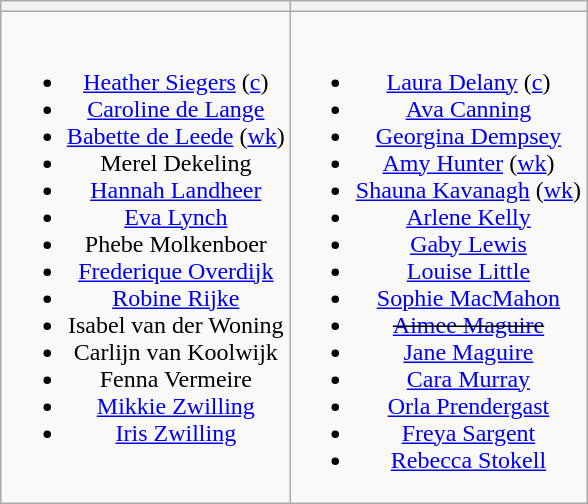<table class="wikitable" style="text-align:center; margin:auto">
<tr>
<th></th>
<th></th>
</tr>
<tr style="vertical-align:top">
<td><br><ul><li><a href='#'>Heather Siegers</a> (<a href='#'>c</a>)</li><li><a href='#'>Caroline de Lange</a></li><li><a href='#'>Babette de Leede</a> (<a href='#'>wk</a>)</li><li>Merel Dekeling</li><li><a href='#'>Hannah Landheer</a></li><li><a href='#'>Eva Lynch</a></li><li>Phebe Molkenboer</li><li><a href='#'>Frederique Overdijk</a></li><li><a href='#'>Robine Rijke</a></li><li>Isabel van der Woning</li><li>Carlijn van Koolwijk</li><li>Fenna Vermeire</li><li><a href='#'>Mikkie Zwilling</a></li><li><a href='#'>Iris Zwilling</a></li></ul></td>
<td><br><ul><li><a href='#'>Laura Delany</a> (<a href='#'>c</a>)</li><li><a href='#'>Ava Canning</a></li><li><a href='#'>Georgina Dempsey</a></li><li><a href='#'>Amy Hunter</a> (<a href='#'>wk</a>)</li><li><a href='#'>Shauna Kavanagh</a> (<a href='#'>wk</a>)</li><li><a href='#'>Arlene Kelly</a></li><li><a href='#'>Gaby Lewis</a></li><li><a href='#'>Louise Little</a></li><li><a href='#'>Sophie MacMahon</a></li><li><s><a href='#'>Aimee Maguire</a></s></li><li><a href='#'>Jane Maguire</a></li><li><a href='#'>Cara Murray</a></li><li><a href='#'>Orla Prendergast</a></li><li><a href='#'>Freya Sargent</a></li><li><a href='#'>Rebecca Stokell</a></li></ul></td>
</tr>
</table>
